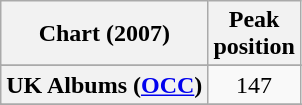<table class="wikitable sortable plainrowheaders">
<tr>
<th scope="col">Chart (2007)</th>
<th scope="col">Peak<br>position</th>
</tr>
<tr>
</tr>
<tr>
<th scope="row">UK Albums (<a href='#'>OCC</a>)</th>
<td style="text-align:center;">147</td>
</tr>
<tr>
</tr>
<tr>
</tr>
</table>
